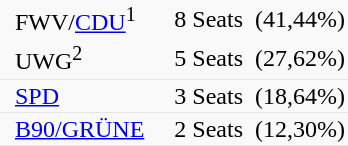<table style="background:#aaaaaa" cellpadding="2" cellspacing="0">
<tr bgcolor="#f9f9f9">
<td> </td>
<td>FWV/<a href='#'>CDU</a><sup>1</sup></td>
<td align=right>8 Seats</td>
<td align=right>(41,44%)</td>
</tr>
<tr bgcolor="#f9f9f9">
<td> </td>
<td>UWG<sup>2</sup></td>
<td align=right>5 Seats</td>
<td align=right>(27,62%)</td>
</tr>
<tr bgcolor="#f9f9f9">
<td> </td>
<td><a href='#'>SPD</a></td>
<td align=right>3 Seats</td>
<td align=right>(18,64%)</td>
</tr>
<tr bgcolor="#f9f9f9">
<td> </td>
<td><a href='#'>B90/GRÜNE</a></td>
<td align=right>    2 Seats</td>
<td align=right> (12,30%)</td>
</tr>
</table>
